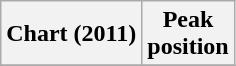<table class="wikitable plainrowheaders">
<tr>
<th>Chart (2011)</th>
<th>Peak<br>position</th>
</tr>
<tr>
</tr>
</table>
